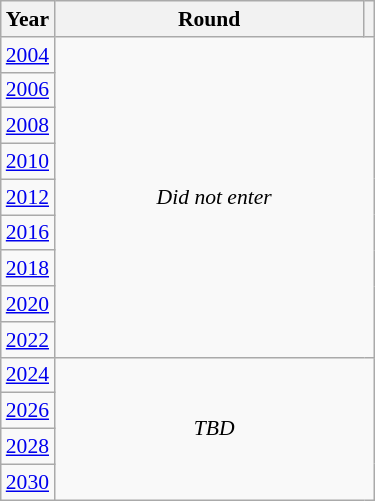<table class="wikitable" style="text-align: center; font-size:90%">
<tr>
<th>Year</th>
<th style="width:200px">Round</th>
<th></th>
</tr>
<tr>
<td><a href='#'>2004</a></td>
<td colspan="2" rowspan="9"><em>Did not enter</em></td>
</tr>
<tr>
<td><a href='#'>2006</a></td>
</tr>
<tr>
<td><a href='#'>2008</a></td>
</tr>
<tr>
<td><a href='#'>2010</a></td>
</tr>
<tr>
<td><a href='#'>2012</a></td>
</tr>
<tr>
<td><a href='#'>2016</a></td>
</tr>
<tr>
<td><a href='#'>2018</a></td>
</tr>
<tr>
<td><a href='#'>2020</a></td>
</tr>
<tr>
<td><a href='#'>2022</a></td>
</tr>
<tr>
<td><a href='#'>2024</a></td>
<td colspan="2" rowspan="4"><em>TBD</em></td>
</tr>
<tr>
<td><a href='#'>2026</a></td>
</tr>
<tr>
<td><a href='#'>2028</a></td>
</tr>
<tr>
<td><a href='#'>2030</a></td>
</tr>
</table>
